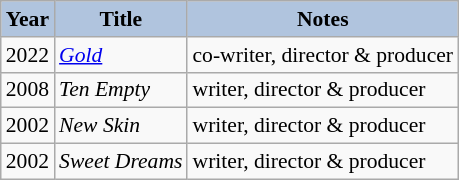<table class="wikitable" style="font-size:90%">
<tr style="text-align:center;">
<th style="background:#B0C4DE;">Year</th>
<th style="background:#B0C4DE;">Title</th>
<th style="background:#B0C4DE;">Notes</th>
</tr>
<tr>
<td>2022</td>
<td><em><a href='#'>Gold</a></em></td>
<td>co-writer, director & producer</td>
</tr>
<tr>
<td>2008</td>
<td><em>Ten Empty</em></td>
<td>writer, director & producer</td>
</tr>
<tr>
<td>2002</td>
<td><em>New Skin</em></td>
<td>writer, director & producer</td>
</tr>
<tr>
<td>2002</td>
<td><em>Sweet Dreams</em></td>
<td>writer, director & producer</td>
</tr>
</table>
